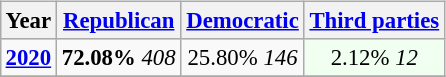<table class="wikitable" style="float:right; font-size:95%;">
<tr bgcolor=lightgrey>
<th>Year</th>
<th><a href='#'>Republican</a></th>
<th><a href='#'>Democratic</a></th>
<th><a href='#'>Third parties</a></th>
</tr>
<tr>
<td style="text-align:center;" ><strong><a href='#'>2020</a></strong></td>
<td style="text-align:center;" ><strong>72.08%</strong> <em>408</em></td>
<td style="text-align:center;" >25.80% <em>146</em></td>
<td style="text-align:center; background:honeyDew;">2.12% <em>12</em></td>
</tr>
<tr>
</tr>
</table>
